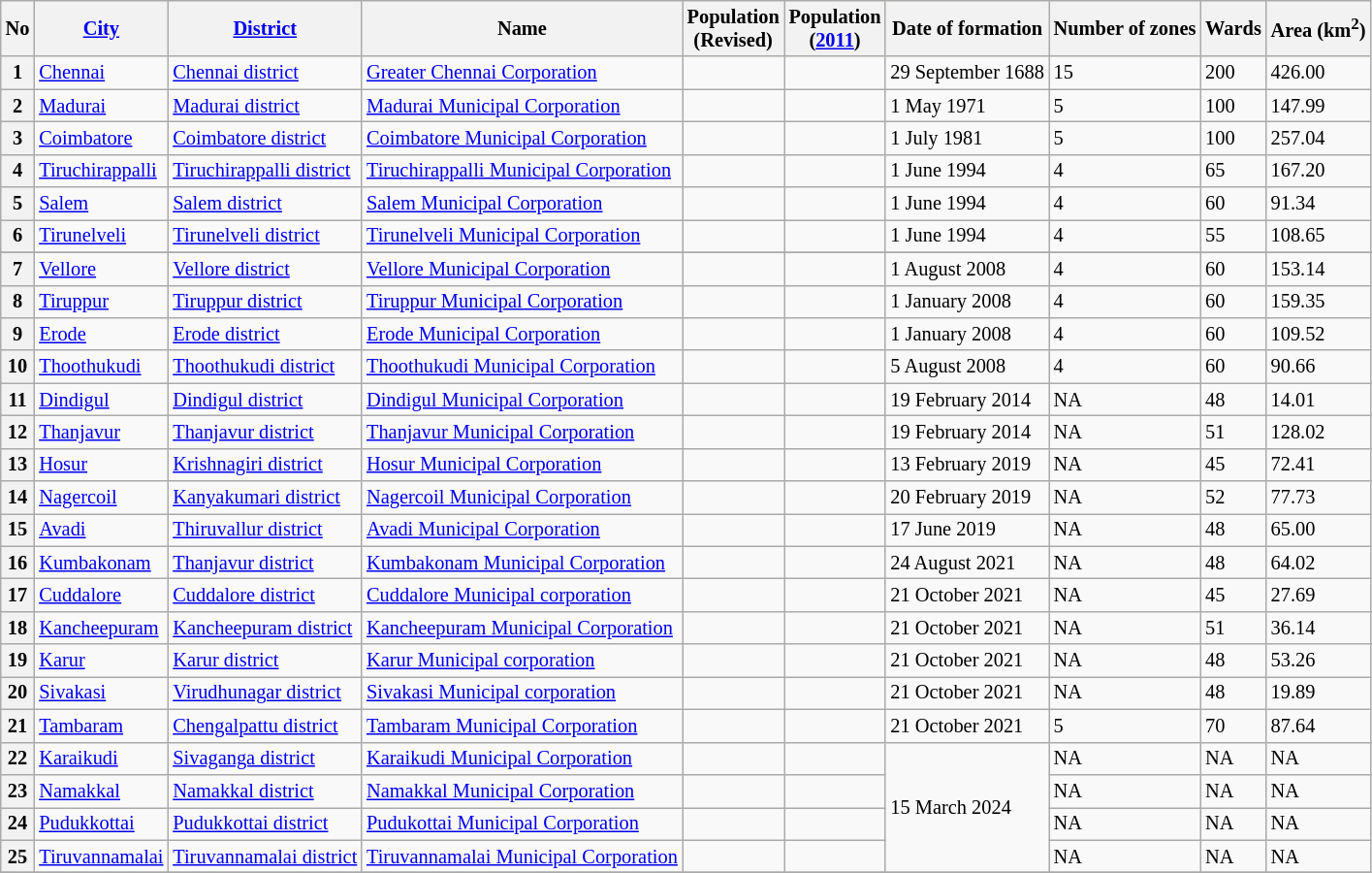<table class="wikitable sortable plainrowheaders"style="font-size:85%; text-align:left;">
<tr style="background:#ffffdd; color:#000;">
<th>No</th>
<th><a href='#'>City</a></th>
<th><a href='#'>District</a></th>
<th>Name</th>
<th>Population <br> (Revised)</th>
<th>Population <br> (<a href='#'>2011</a>)</th>
<th>Date of formation</th>
<th>Number of zones</th>
<th>Wards</th>
<th>Area (km<sup>2</sup>)</th>
</tr>
<tr>
<th>1</th>
<td><a href='#'>Chennai</a></td>
<td><a href='#'>Chennai district</a></td>
<td><a href='#'>Greater Chennai Corporation</a></td>
<td></td>
<td></td>
<td>29 September 1688</td>
<td>15</td>
<td>200</td>
<td>426.00</td>
</tr>
<tr>
<th>2</th>
<td><a href='#'>Madurai</a></td>
<td><a href='#'>Madurai district</a></td>
<td><a href='#'>Madurai Municipal Corporation</a></td>
<td></td>
<td></td>
<td>1 May 1971</td>
<td>5</td>
<td>100</td>
<td>147.99</td>
</tr>
<tr>
<th>3</th>
<td><a href='#'>Coimbatore</a></td>
<td><a href='#'>Coimbatore district</a></td>
<td><a href='#'>Coimbatore Municipal Corporation</a></td>
<td></td>
<td></td>
<td>1 July 1981</td>
<td>5</td>
<td>100</td>
<td>257.04</td>
</tr>
<tr>
<th>4</th>
<td><a href='#'>Tiruchirappalli</a></td>
<td><a href='#'>Tiruchirappalli district</a></td>
<td><a href='#'>Tiruchirappalli Municipal Corporation</a></td>
<td></td>
<td></td>
<td>1 June 1994</td>
<td>4</td>
<td>65</td>
<td>167.20</td>
</tr>
<tr>
<th>5</th>
<td><a href='#'>Salem</a></td>
<td><a href='#'>Salem district</a></td>
<td><a href='#'>Salem Municipal Corporation</a></td>
<td></td>
<td></td>
<td>1 June 1994</td>
<td>4</td>
<td>60</td>
<td>91.34</td>
</tr>
<tr>
<th>6</th>
<td><a href='#'>Tirunelveli</a></td>
<td><a href='#'>Tirunelveli district</a></td>
<td><a href='#'>Tirunelveli Municipal Corporation</a></td>
<td></td>
<td></td>
<td>1 June 1994</td>
<td>4</td>
<td>55</td>
<td>108.65</td>
</tr>
<tr>
</tr>
<tr>
<th>7</th>
<td><a href='#'>Vellore</a></td>
<td><a href='#'>Vellore district</a></td>
<td><a href='#'>Vellore Municipal Corporation</a></td>
<td></td>
<td></td>
<td>1 August 2008</td>
<td>4</td>
<td>60</td>
<td>153.14</td>
</tr>
<tr>
<th>8</th>
<td><a href='#'>Tiruppur</a></td>
<td><a href='#'>Tiruppur district</a></td>
<td><a href='#'>Tiruppur Municipal Corporation</a></td>
<td></td>
<td></td>
<td>1 January 2008</td>
<td>4</td>
<td>60</td>
<td>159.35</td>
</tr>
<tr>
<th>9</th>
<td><a href='#'>Erode</a></td>
<td><a href='#'>Erode district</a></td>
<td><a href='#'>Erode Municipal Corporation</a></td>
<td></td>
<td></td>
<td>1 January 2008</td>
<td>4</td>
<td>60</td>
<td>109.52</td>
</tr>
<tr>
<th>10</th>
<td><a href='#'>Thoothukudi</a></td>
<td><a href='#'>Thoothukudi district</a></td>
<td><a href='#'>Thoothukudi Municipal Corporation</a></td>
<td></td>
<td></td>
<td>5 August 2008</td>
<td>4</td>
<td>60</td>
<td>90.66</td>
</tr>
<tr>
<th>11</th>
<td><a href='#'>Dindigul</a></td>
<td><a href='#'>Dindigul district</a></td>
<td><a href='#'>Dindigul Municipal Corporation</a></td>
<td></td>
<td></td>
<td>19 February 2014</td>
<td>NA</td>
<td>48</td>
<td>14.01</td>
</tr>
<tr>
<th>12</th>
<td><a href='#'>Thanjavur</a></td>
<td><a href='#'>Thanjavur district</a></td>
<td><a href='#'>Thanjavur Municipal Corporation</a></td>
<td></td>
<td></td>
<td>19 February 2014</td>
<td>NA</td>
<td>51</td>
<td>128.02</td>
</tr>
<tr>
<th>13</th>
<td><a href='#'>Hosur</a></td>
<td><a href='#'>Krishnagiri district</a></td>
<td><a href='#'>Hosur Municipal Corporation</a></td>
<td></td>
<td></td>
<td>13 February 2019</td>
<td>NA</td>
<td>45</td>
<td>72.41</td>
</tr>
<tr>
<th>14</th>
<td><a href='#'>Nagercoil</a></td>
<td><a href='#'>Kanyakumari district</a></td>
<td><a href='#'>Nagercoil Municipal Corporation</a></td>
<td></td>
<td></td>
<td>20 February 2019</td>
<td>NA</td>
<td>52</td>
<td>77.73</td>
</tr>
<tr>
<th>15</th>
<td><a href='#'>Avadi</a></td>
<td><a href='#'>Thiruvallur district</a></td>
<td><a href='#'>Avadi Municipal Corporation</a></td>
<td></td>
<td></td>
<td>17 June 2019</td>
<td>NA</td>
<td>48</td>
<td>65.00</td>
</tr>
<tr>
<th>16</th>
<td><a href='#'>Kumbakonam</a></td>
<td><a href='#'>Thanjavur district</a></td>
<td><a href='#'>Kumbakonam Municipal Corporation</a></td>
<td></td>
<td></td>
<td>24 August 2021</td>
<td>NA</td>
<td>48</td>
<td>64.02</td>
</tr>
<tr>
<th>17</th>
<td><a href='#'>Cuddalore</a></td>
<td><a href='#'>Cuddalore district</a></td>
<td><a href='#'>Cuddalore Municipal corporation</a></td>
<td></td>
<td></td>
<td>21 October 2021</td>
<td>NA</td>
<td>45</td>
<td>27.69</td>
</tr>
<tr>
<th>18</th>
<td><a href='#'>Kancheepuram</a></td>
<td><a href='#'>Kancheepuram district</a></td>
<td><a href='#'>Kancheepuram Municipal Corporation</a></td>
<td></td>
<td></td>
<td>21 October 2021</td>
<td>NA</td>
<td>51</td>
<td>36.14</td>
</tr>
<tr>
<th>19</th>
<td><a href='#'>Karur</a></td>
<td><a href='#'>Karur district</a></td>
<td><a href='#'>Karur Municipal corporation</a></td>
<td></td>
<td></td>
<td>21 October 2021</td>
<td>NA</td>
<td>48</td>
<td>53.26</td>
</tr>
<tr>
<th>20</th>
<td><a href='#'>Sivakasi</a></td>
<td><a href='#'>Virudhunagar district</a></td>
<td><a href='#'>Sivakasi Municipal corporation</a></td>
<td></td>
<td></td>
<td>21 October 2021</td>
<td>NA</td>
<td>48</td>
<td>19.89</td>
</tr>
<tr>
<th>21</th>
<td><a href='#'>Tambaram</a></td>
<td><a href='#'>Chengalpattu district</a></td>
<td><a href='#'>Tambaram Municipal Corporation</a></td>
<td></td>
<td></td>
<td>21 October 2021</td>
<td>5</td>
<td>70</td>
<td>87.64</td>
</tr>
<tr>
<th>22</th>
<td><a href='#'>Karaikudi</a></td>
<td><a href='#'>Sivaganga district</a></td>
<td><a href='#'>Karaikudi Municipal Corporation</a></td>
<td></td>
<td></td>
<td rowspan="4">15 March 2024</td>
<td>NA</td>
<td>NA</td>
<td>NA</td>
</tr>
<tr>
<th>23</th>
<td><a href='#'>Namakkal</a></td>
<td><a href='#'>Namakkal district</a></td>
<td><a href='#'>Namakkal Municipal Corporation</a></td>
<td></td>
<td></td>
<td>NA</td>
<td>NA</td>
<td>NA</td>
</tr>
<tr>
<th>24</th>
<td><a href='#'>Pudukkottai</a></td>
<td><a href='#'>Pudukkottai district</a></td>
<td><a href='#'>Pudukottai Municipal Corporation</a></td>
<td></td>
<td></td>
<td>NA</td>
<td>NA</td>
<td>NA</td>
</tr>
<tr>
<th>25</th>
<td><a href='#'>Tiruvannamalai</a></td>
<td><a href='#'>Tiruvannamalai district</a></td>
<td><a href='#'>Tiruvannamalai Municipal Corporation</a></td>
<td></td>
<td></td>
<td>NA</td>
<td>NA</td>
<td>NA</td>
</tr>
<tr>
</tr>
</table>
